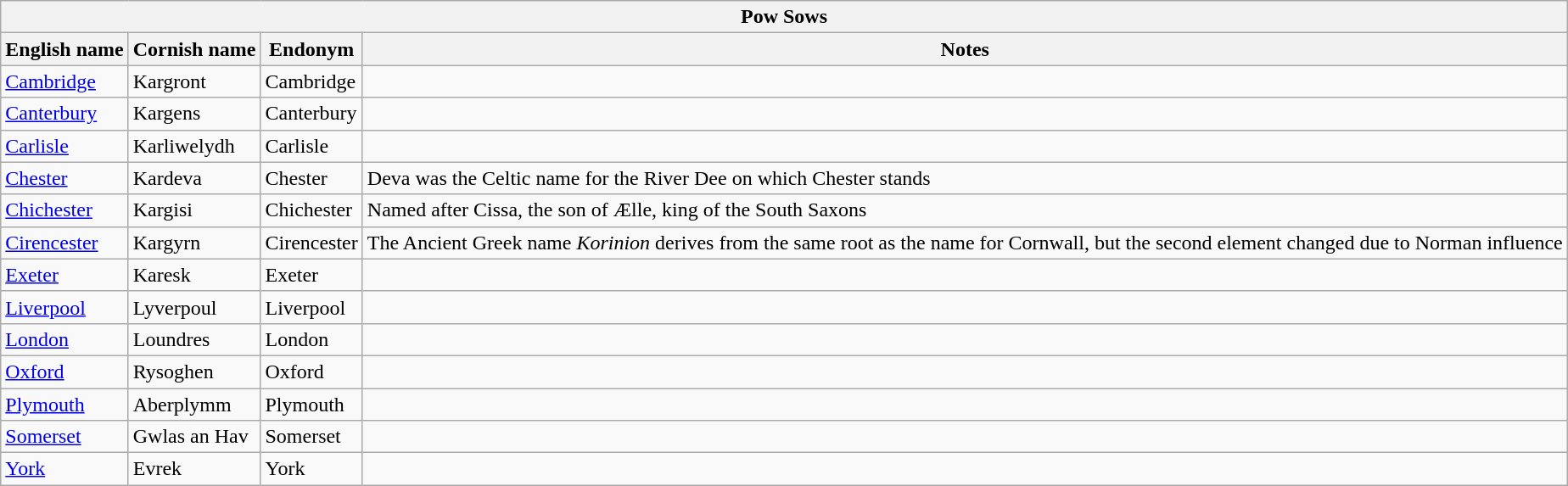<table class="wikitable sortable">
<tr>
<th colspan="24"> Pow Sows</th>
</tr>
<tr>
<th>English name</th>
<th>Cornish name</th>
<th>Endonym</th>
<th>Notes</th>
</tr>
<tr>
<td><a href='#'>Cambridge</a></td>
<td>Kargront</td>
<td>Cambridge</td>
<td></td>
</tr>
<tr>
<td><a href='#'>Canterbury</a></td>
<td>Kargens</td>
<td>Canterbury</td>
<td></td>
</tr>
<tr>
<td><a href='#'>Carlisle</a></td>
<td>Karliwelydh</td>
<td>Carlisle</td>
<td></td>
</tr>
<tr>
<td><a href='#'>Chester</a></td>
<td>Kardeva</td>
<td>Chester</td>
<td>Deva was the Celtic name for the River Dee on which Chester stands</td>
</tr>
<tr>
<td><a href='#'>Chichester</a></td>
<td>Kargisi</td>
<td>Chichester</td>
<td>Named after Cissa, the son of Ælle, king of the South Saxons</td>
</tr>
<tr>
<td><a href='#'>Cirencester</a></td>
<td>Kargyrn</td>
<td>Cirencester</td>
<td>The Ancient Greek name <em>Korinion</em> derives from the same root as the name for Cornwall, but the second element changed due to  Norman influence</td>
</tr>
<tr>
<td><a href='#'>Exeter</a></td>
<td>Karesk</td>
<td>Exeter</td>
<td></td>
</tr>
<tr>
<td><a href='#'>Liverpool</a></td>
<td>Lyverpoul</td>
<td>Liverpool</td>
<td></td>
</tr>
<tr>
<td><a href='#'>London</a></td>
<td>Loundres</td>
<td>London</td>
<td></td>
</tr>
<tr>
<td><a href='#'>Oxford</a></td>
<td>Rysoghen</td>
<td>Oxford</td>
<td></td>
</tr>
<tr>
<td><a href='#'>Plymouth</a></td>
<td>Aberplymm</td>
<td>Plymouth</td>
<td></td>
</tr>
<tr>
<td><a href='#'>Somerset</a></td>
<td>Gwlas an Hav</td>
<td>Somerset</td>
<td></td>
</tr>
<tr>
<td><a href='#'>York</a></td>
<td>Evrek</td>
<td>York</td>
<td></td>
</tr>
</table>
